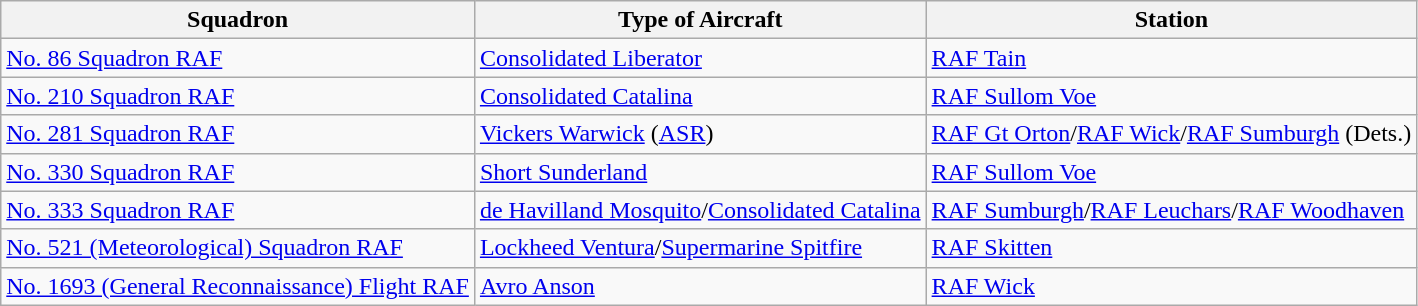<table class="wikitable">
<tr>
<th>Squadron</th>
<th>Type of Aircraft</th>
<th>Station</th>
</tr>
<tr>
<td><a href='#'>No. 86 Squadron RAF</a></td>
<td><a href='#'>Consolidated Liberator</a></td>
<td><a href='#'>RAF Tain</a></td>
</tr>
<tr>
<td><a href='#'>No. 210 Squadron RAF</a></td>
<td><a href='#'>Consolidated Catalina</a></td>
<td><a href='#'>RAF Sullom Voe</a></td>
</tr>
<tr>
<td><a href='#'>No. 281 Squadron RAF</a></td>
<td><a href='#'>Vickers Warwick</a> (<a href='#'>ASR</a>)</td>
<td><a href='#'>RAF Gt Orton</a>/<a href='#'>RAF Wick</a>/<a href='#'>RAF Sumburgh</a> (Dets.)</td>
</tr>
<tr>
<td><a href='#'>No. 330 Squadron RAF</a></td>
<td><a href='#'>Short Sunderland</a></td>
<td><a href='#'>RAF Sullom Voe</a></td>
</tr>
<tr>
<td><a href='#'>No. 333 Squadron RAF</a></td>
<td><a href='#'>de Havilland Mosquito</a>/<a href='#'>Consolidated Catalina</a></td>
<td><a href='#'>RAF Sumburgh</a>/<a href='#'>RAF Leuchars</a>/<a href='#'>RAF Woodhaven</a></td>
</tr>
<tr>
<td><a href='#'>No. 521 (Meteorological) Squadron RAF</a></td>
<td><a href='#'>Lockheed Ventura</a>/<a href='#'>Supermarine Spitfire</a></td>
<td><a href='#'>RAF Skitten</a></td>
</tr>
<tr>
<td><a href='#'>No. 1693 (General Reconnaissance) Flight RAF</a></td>
<td><a href='#'>Avro Anson</a></td>
<td><a href='#'>RAF Wick</a></td>
</tr>
</table>
